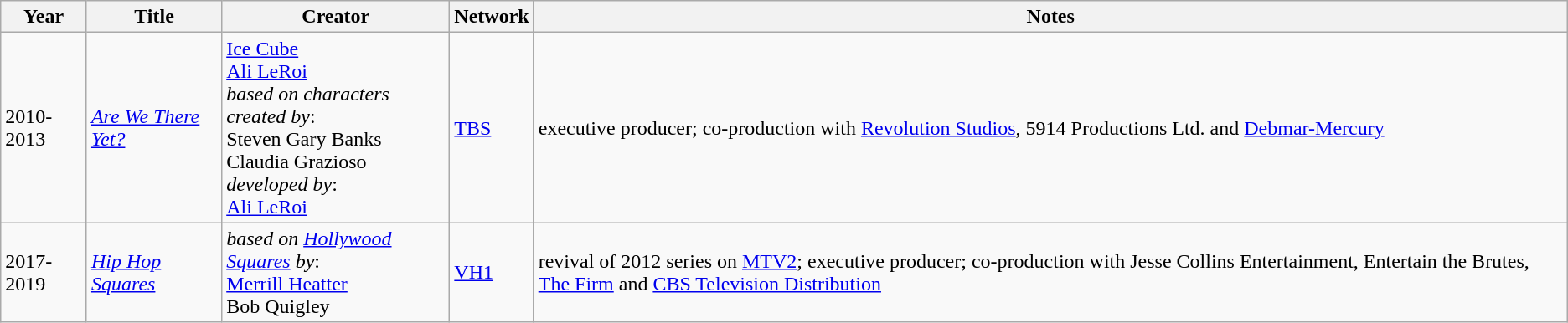<table class="wikitable sortable">
<tr>
<th>Year</th>
<th>Title</th>
<th>Creator</th>
<th>Network</th>
<th>Notes</th>
</tr>
<tr>
<td>2010-2013</td>
<td><em><a href='#'>Are We There Yet?</a></em></td>
<td><a href='#'>Ice Cube</a><br><a href='#'>Ali LeRoi</a><br><em>based on characters created by</em>:<br>Steven Gary Banks<br>Claudia Grazioso<br><em>developed by</em>:<br><a href='#'>Ali LeRoi</a></td>
<td><a href='#'>TBS</a></td>
<td>executive producer; co-production with <a href='#'>Revolution Studios</a>, 5914 Productions Ltd. and <a href='#'>Debmar-Mercury</a></td>
</tr>
<tr>
<td>2017-2019</td>
<td><em><a href='#'>Hip Hop Squares</a></em></td>
<td><em>based on <a href='#'>Hollywood Squares</a> by</em>:<br><a href='#'>Merrill Heatter</a><br>Bob Quigley</td>
<td><a href='#'>VH1</a></td>
<td>revival of 2012 series on <a href='#'>MTV2</a>; executive producer; co-production with Jesse Collins Entertainment, Entertain the Brutes, <a href='#'>The Firm</a> and <a href='#'>CBS Television Distribution</a></td>
</tr>
</table>
